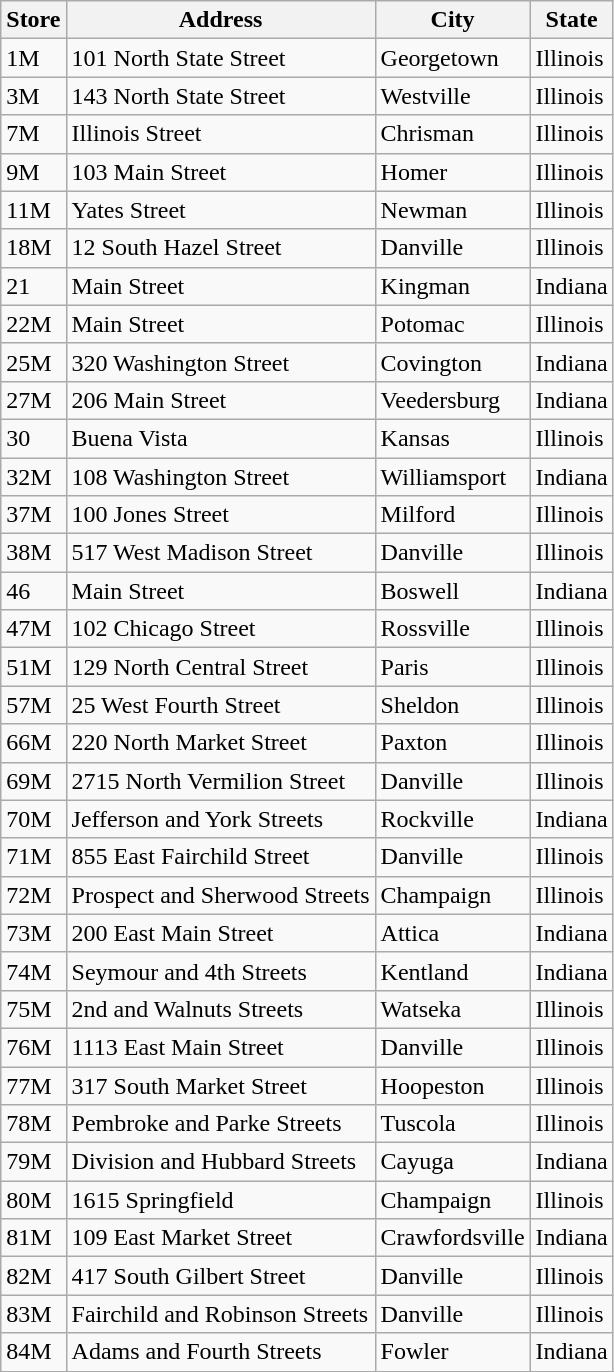<table class="wikitable sortable">
<tr>
<th>Store</th>
<th>Address</th>
<th>City</th>
<th>State</th>
</tr>
<tr>
<td>1M</td>
<td>101 North State Street</td>
<td>Georgetown</td>
<td>Illinois</td>
</tr>
<tr>
<td>3M</td>
<td>143 North State Street</td>
<td>Westville</td>
<td>Illinois</td>
</tr>
<tr>
<td>7M</td>
<td>Illinois Street</td>
<td>Chrisman</td>
<td>Illinois</td>
</tr>
<tr>
<td>9M</td>
<td>103 Main Street</td>
<td>Homer</td>
<td>Illinois</td>
</tr>
<tr>
<td>11M</td>
<td>Yates Street</td>
<td>Newman</td>
<td>Illinois</td>
</tr>
<tr>
<td>18M</td>
<td>12 South Hazel Street</td>
<td>Danville</td>
<td>Illinois</td>
</tr>
<tr>
<td>21</td>
<td>Main Street</td>
<td>Kingman</td>
<td>Indiana</td>
</tr>
<tr>
<td>22M</td>
<td>Main Street</td>
<td>Potomac</td>
<td>Illinois</td>
</tr>
<tr>
<td>25M</td>
<td>320 Washington Street</td>
<td>Covington</td>
<td>Indiana</td>
</tr>
<tr>
<td>27M</td>
<td>206 Main Street</td>
<td>Veedersburg</td>
<td>Indiana</td>
</tr>
<tr>
<td>30</td>
<td>Buena Vista</td>
<td>Kansas</td>
<td>Illinois</td>
</tr>
<tr>
<td>32M</td>
<td>108 Washington Street</td>
<td>Williamsport</td>
<td>Indiana</td>
</tr>
<tr>
<td>37M</td>
<td>100 Jones Street</td>
<td>Milford</td>
<td>Illinois</td>
</tr>
<tr>
<td>38M</td>
<td>517 West Madison Street</td>
<td>Danville</td>
<td>Illinois</td>
</tr>
<tr>
<td>46</td>
<td>Main Street</td>
<td>Boswell</td>
<td>Indiana</td>
</tr>
<tr>
<td>47M</td>
<td>102 Chicago Street</td>
<td>Rossville</td>
<td>Illinois</td>
</tr>
<tr>
<td>51M</td>
<td>129 North Central Street</td>
<td>Paris</td>
<td>Illinois</td>
</tr>
<tr>
<td>57M</td>
<td>25 West Fourth Street</td>
<td>Sheldon</td>
<td>Illinois</td>
</tr>
<tr>
<td>66M</td>
<td>220 North Market Street</td>
<td>Paxton</td>
<td>Illinois</td>
</tr>
<tr>
<td>69M</td>
<td>2715 North Vermilion Street</td>
<td>Danville</td>
<td>Illinois</td>
</tr>
<tr>
<td>70M</td>
<td>Jefferson and York Streets</td>
<td>Rockville</td>
<td>Indiana</td>
</tr>
<tr>
<td>71M</td>
<td>855 East Fairchild Street</td>
<td>Danville</td>
<td>Illinois</td>
</tr>
<tr>
<td>72M</td>
<td>Prospect and Sherwood Streets</td>
<td>Champaign</td>
<td>Illinois</td>
</tr>
<tr>
<td>73M</td>
<td>200 East Main Street</td>
<td>Attica</td>
<td>Indiana</td>
</tr>
<tr>
<td>74M</td>
<td>Seymour and 4th Streets</td>
<td>Kentland</td>
<td>Indiana</td>
</tr>
<tr>
<td>75M</td>
<td>2nd and Walnuts Streets</td>
<td>Watseka</td>
<td>Illinois</td>
</tr>
<tr>
<td>76M</td>
<td>1113 East Main Street</td>
<td>Danville</td>
<td>Illinois</td>
</tr>
<tr>
<td>77M</td>
<td>317 South Market Street</td>
<td>Hoopeston</td>
<td>Illinois</td>
</tr>
<tr>
<td>78M</td>
<td>Pembroke and Parke Streets</td>
<td>Tuscola</td>
<td>Illinois</td>
</tr>
<tr>
<td>79M</td>
<td>Division and Hubbard Streets</td>
<td>Cayuga</td>
<td>Indiana</td>
</tr>
<tr>
<td>80M</td>
<td>1615 Springfield</td>
<td>Champaign</td>
<td>Illinois</td>
</tr>
<tr>
<td>81M</td>
<td>109 East Market Street</td>
<td>Crawfordsville</td>
<td>Indiana</td>
</tr>
<tr>
<td>82M</td>
<td>417 South Gilbert Street</td>
<td>Danville</td>
<td>Illinois</td>
</tr>
<tr>
<td>83M</td>
<td>Fairchild and Robinson Streets</td>
<td>Danville</td>
<td>Illinois</td>
</tr>
<tr>
<td>84M</td>
<td>Adams and Fourth Streets</td>
<td>Fowler</td>
<td>Indiana</td>
</tr>
<tr>
</tr>
</table>
